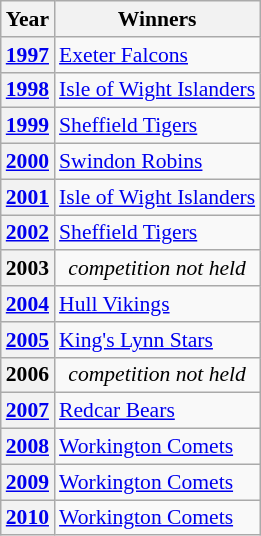<table class="wikitable" style="font-size: 90%">
<tr>
<th>Year</th>
<th>Winners</th>
</tr>
<tr>
<th><a href='#'>1997</a></th>
<td><a href='#'>Exeter Falcons</a></td>
</tr>
<tr>
<th><a href='#'>1998</a></th>
<td><a href='#'>Isle of Wight Islanders</a></td>
</tr>
<tr>
<th><a href='#'>1999</a></th>
<td><a href='#'>Sheffield Tigers</a></td>
</tr>
<tr>
<th><a href='#'>2000</a></th>
<td><a href='#'>Swindon Robins</a></td>
</tr>
<tr>
<th><a href='#'>2001</a></th>
<td><a href='#'>Isle of Wight Islanders</a></td>
</tr>
<tr>
<th><a href='#'>2002</a></th>
<td><a href='#'>Sheffield Tigers</a></td>
</tr>
<tr>
<th>2003</th>
<td align=center><em>competition not held</em></td>
</tr>
<tr>
<th><a href='#'>2004</a></th>
<td><a href='#'>Hull Vikings</a></td>
</tr>
<tr>
<th><a href='#'>2005</a></th>
<td><a href='#'>King's Lynn Stars</a></td>
</tr>
<tr>
<th>2006</th>
<td align=center><em>competition not held</em></td>
</tr>
<tr>
<th><a href='#'>2007</a></th>
<td><a href='#'>Redcar Bears</a></td>
</tr>
<tr>
<th><a href='#'>2008</a></th>
<td><a href='#'>Workington Comets</a></td>
</tr>
<tr>
<th><a href='#'>2009</a></th>
<td><a href='#'>Workington Comets</a></td>
</tr>
<tr>
<th><a href='#'>2010</a></th>
<td><a href='#'>Workington Comets</a></td>
</tr>
</table>
